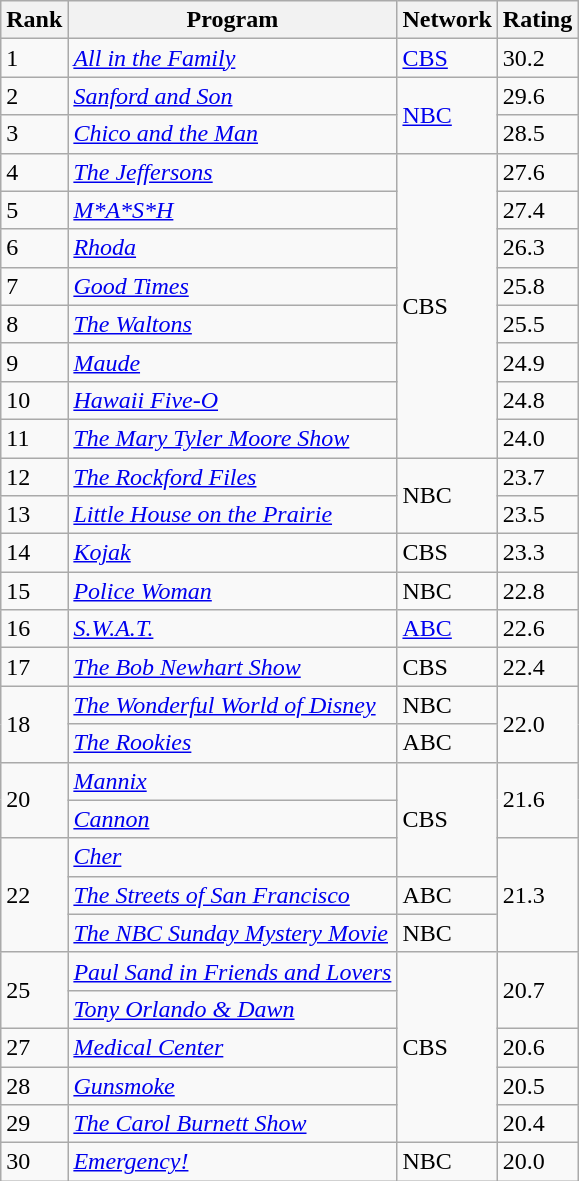<table class="wikitable">
<tr>
<th>Rank</th>
<th>Program</th>
<th>Network</th>
<th>Rating</th>
</tr>
<tr>
<td>1</td>
<td><em><a href='#'>All in the Family</a></em></td>
<td><a href='#'>CBS</a></td>
<td>30.2</td>
</tr>
<tr>
<td>2</td>
<td><em><a href='#'>Sanford and Son</a></em></td>
<td rowspan="2"><a href='#'>NBC</a></td>
<td>29.6</td>
</tr>
<tr>
<td>3</td>
<td><em><a href='#'>Chico and the Man</a></em></td>
<td>28.5</td>
</tr>
<tr>
<td>4</td>
<td><em><a href='#'>The Jeffersons</a></em></td>
<td rowspan="8">CBS</td>
<td>27.6</td>
</tr>
<tr>
<td>5</td>
<td><em><a href='#'>M*A*S*H</a></em></td>
<td>27.4</td>
</tr>
<tr>
<td>6</td>
<td><em><a href='#'>Rhoda</a></em></td>
<td>26.3</td>
</tr>
<tr>
<td>7</td>
<td><em><a href='#'>Good Times</a></em></td>
<td>25.8</td>
</tr>
<tr>
<td>8</td>
<td><em><a href='#'>The Waltons</a></em></td>
<td>25.5</td>
</tr>
<tr>
<td>9</td>
<td><em><a href='#'>Maude</a></em></td>
<td>24.9</td>
</tr>
<tr>
<td>10</td>
<td><em><a href='#'>Hawaii Five-O</a></em></td>
<td>24.8</td>
</tr>
<tr>
<td>11</td>
<td><em><a href='#'>The Mary Tyler Moore Show</a></em></td>
<td>24.0</td>
</tr>
<tr>
<td>12</td>
<td><em><a href='#'>The Rockford Files</a></em></td>
<td rowspan="2">NBC</td>
<td>23.7</td>
</tr>
<tr>
<td>13</td>
<td><em><a href='#'>Little House on the Prairie</a></em></td>
<td>23.5</td>
</tr>
<tr>
<td>14</td>
<td><em><a href='#'>Kojak</a></em></td>
<td>CBS</td>
<td>23.3</td>
</tr>
<tr>
<td>15</td>
<td><em><a href='#'>Police Woman</a></em></td>
<td>NBC</td>
<td>22.8</td>
</tr>
<tr>
<td>16</td>
<td><em><a href='#'>S.W.A.T.</a></em></td>
<td><a href='#'>ABC</a></td>
<td>22.6</td>
</tr>
<tr>
<td>17</td>
<td><em><a href='#'>The Bob Newhart Show</a></em></td>
<td>CBS</td>
<td>22.4</td>
</tr>
<tr>
<td rowspan="2">18</td>
<td><em><a href='#'>The Wonderful World of Disney</a></em></td>
<td>NBC</td>
<td rowspan="2">22.0</td>
</tr>
<tr>
<td><em><a href='#'>The Rookies</a></em></td>
<td>ABC</td>
</tr>
<tr>
<td rowspan="2">20</td>
<td><em><a href='#'>Mannix</a></em></td>
<td rowspan="3">CBS</td>
<td rowspan="2">21.6</td>
</tr>
<tr>
<td><em><a href='#'>Cannon</a></em></td>
</tr>
<tr>
<td rowspan="3">22</td>
<td><em><a href='#'>Cher</a></em></td>
<td rowspan="3">21.3</td>
</tr>
<tr>
<td><em><a href='#'>The Streets of San Francisco</a></em></td>
<td>ABC</td>
</tr>
<tr>
<td><em><a href='#'>The NBC Sunday Mystery Movie</a></em></td>
<td>NBC</td>
</tr>
<tr>
<td rowspan="2">25</td>
<td><em><a href='#'>Paul Sand in Friends and Lovers</a></em></td>
<td rowspan="5">CBS</td>
<td rowspan="2">20.7</td>
</tr>
<tr>
<td><em><a href='#'>Tony Orlando & Dawn</a></em></td>
</tr>
<tr>
<td>27</td>
<td><em><a href='#'>Medical Center</a></em></td>
<td>20.6</td>
</tr>
<tr>
<td>28</td>
<td><em><a href='#'>Gunsmoke</a></em></td>
<td>20.5</td>
</tr>
<tr>
<td>29</td>
<td><em><a href='#'>The Carol Burnett Show</a></em></td>
<td>20.4</td>
</tr>
<tr>
<td>30</td>
<td><em><a href='#'>Emergency!</a></em></td>
<td>NBC</td>
<td>20.0</td>
</tr>
</table>
